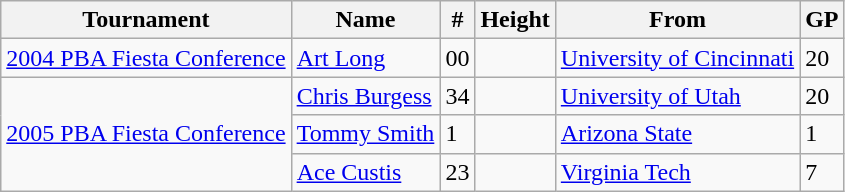<table class="wikitable">
<tr>
<th>Tournament</th>
<th>Name</th>
<th>#</th>
<th>Height</th>
<th>From</th>
<th>GP</th>
</tr>
<tr>
<td><a href='#'>2004 PBA Fiesta Conference</a></td>
<td><a href='#'>Art Long</a></td>
<td>00</td>
<td></td>
<td><a href='#'>University of Cincinnati</a></td>
<td>20</td>
</tr>
<tr>
<td rowspan=3><a href='#'>2005 PBA Fiesta Conference</a></td>
<td><a href='#'>Chris Burgess</a></td>
<td>34</td>
<td></td>
<td><a href='#'>University of Utah</a></td>
<td>20</td>
</tr>
<tr>
<td><a href='#'>Tommy Smith</a></td>
<td>1</td>
<td></td>
<td><a href='#'>Arizona State</a></td>
<td>1</td>
</tr>
<tr>
<td><a href='#'>Ace Custis</a></td>
<td>23</td>
<td></td>
<td><a href='#'>Virginia Tech</a></td>
<td>7</td>
</tr>
</table>
